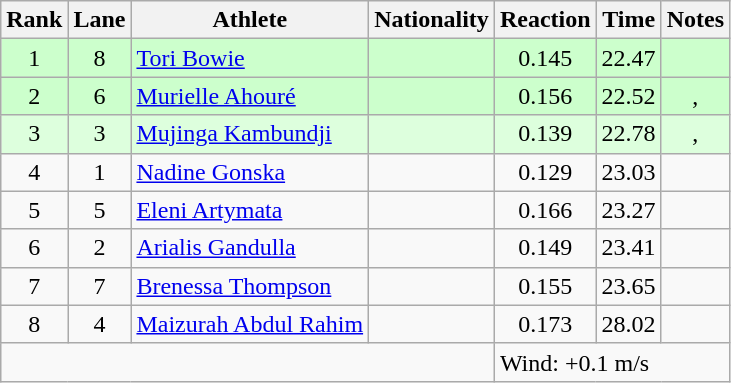<table class="wikitable sortable" style="text-align:center">
<tr>
<th>Rank</th>
<th>Lane</th>
<th>Athlete</th>
<th>Nationality</th>
<th>Reaction</th>
<th>Time</th>
<th>Notes</th>
</tr>
<tr bgcolor=ccffcc>
<td>1</td>
<td>8</td>
<td align=left><a href='#'>Tori Bowie</a></td>
<td align=left></td>
<td>0.145</td>
<td>22.47</td>
<td></td>
</tr>
<tr bgcolor=ccffcc>
<td>2</td>
<td>6</td>
<td align=left><a href='#'>Murielle Ahouré</a></td>
<td align=left></td>
<td>0.156</td>
<td>22.52</td>
<td>, </td>
</tr>
<tr bgcolor=ddffdd>
<td>3</td>
<td>3</td>
<td align=left><a href='#'>Mujinga Kambundji</a></td>
<td align=left></td>
<td>0.139</td>
<td>22.78</td>
<td>, </td>
</tr>
<tr>
<td>4</td>
<td>1</td>
<td align=left><a href='#'>Nadine Gonska</a></td>
<td align=left></td>
<td>0.129</td>
<td>23.03</td>
<td></td>
</tr>
<tr>
<td>5</td>
<td>5</td>
<td align=left><a href='#'>Eleni Artymata</a></td>
<td align=left></td>
<td>0.166</td>
<td>23.27</td>
<td></td>
</tr>
<tr>
<td>6</td>
<td>2</td>
<td align=left><a href='#'>Arialis Gandulla</a></td>
<td align=left></td>
<td>0.149</td>
<td>23.41</td>
<td></td>
</tr>
<tr>
<td>7</td>
<td>7</td>
<td align=left><a href='#'>Brenessa Thompson</a></td>
<td align=left></td>
<td>0.155</td>
<td>23.65</td>
<td></td>
</tr>
<tr>
<td>8</td>
<td>4</td>
<td align=left><a href='#'>Maizurah Abdul Rahim</a></td>
<td align=left></td>
<td>0.173</td>
<td>28.02</td>
<td></td>
</tr>
<tr class="sortbottom">
<td colspan=4></td>
<td colspan="3" style="text-align:left;">Wind: +0.1 m/s</td>
</tr>
</table>
